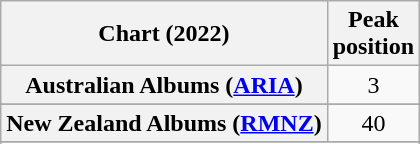<table class="wikitable sortable plainrowheaders" style="text-align:center">
<tr>
<th scope="col">Chart (2022)</th>
<th scope="col">Peak<br>position</th>
</tr>
<tr>
<th scope="row">Australian Albums (<a href='#'>ARIA</a>)</th>
<td>3</td>
</tr>
<tr>
</tr>
<tr>
<th scope="row">New Zealand Albums (<a href='#'>RMNZ</a>)</th>
<td>40</td>
</tr>
<tr>
</tr>
<tr>
</tr>
<tr>
</tr>
<tr>
</tr>
</table>
